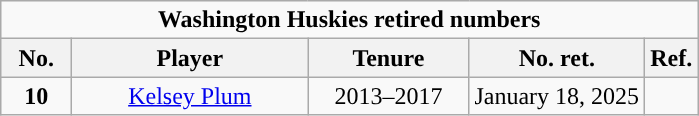<table class="wikitable sortable" style="text-align:center">
<tr>
<td colspan=6><strong>Washington Huskies retired numbers</strong></td>
</tr>
<tr>
<th width=40px>No.</th>
<th width=150px>Player</th>
<th width=100px>Tenure</th>
<th width=px>No. ret.</th>
<th width=px>Ref.</th>
</tr>
<tr>
<td><strong>10</strong></td>
<td><a href='#'>Kelsey Plum</a></td>
<td>2013–2017</td>
<td>January 18, 2025</td>
<td></td>
</tr>
</table>
